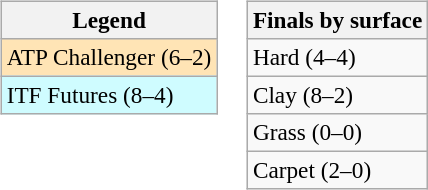<table>
<tr valign=top>
<td><br><table class=wikitable style=font-size:97%>
<tr>
<th>Legend</th>
</tr>
<tr bgcolor=moccasin>
<td>ATP Challenger (6–2)</td>
</tr>
<tr bgcolor=cffcff>
<td>ITF Futures (8–4)</td>
</tr>
</table>
</td>
<td><br><table class=wikitable style=font-size:97%>
<tr>
<th>Finals by surface</th>
</tr>
<tr>
<td>Hard (4–4)</td>
</tr>
<tr>
<td>Clay (8–2)</td>
</tr>
<tr>
<td>Grass (0–0)</td>
</tr>
<tr>
<td>Carpet (2–0)</td>
</tr>
</table>
</td>
</tr>
</table>
